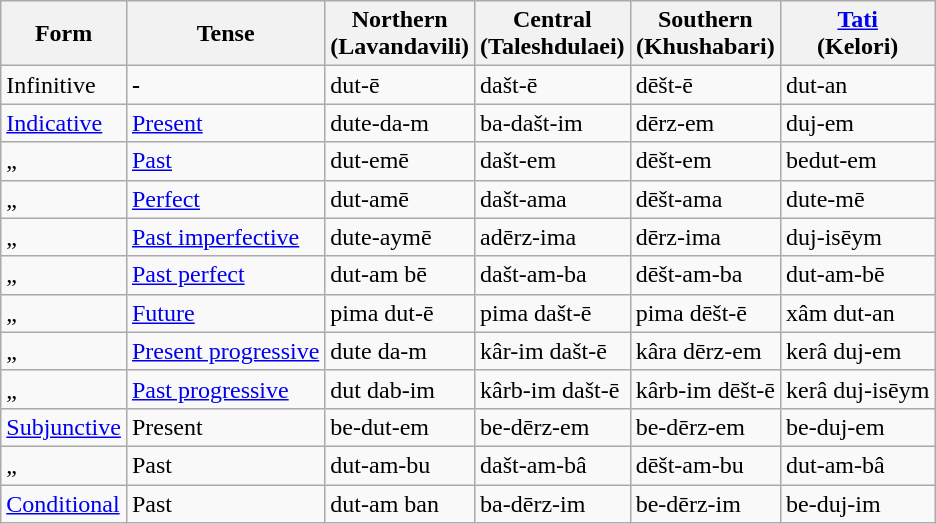<table class="wikitable">
<tr>
<th>Form</th>
<th>Tense</th>
<th>Northern<br>(Lavandavili)</th>
<th>Central<br>(Taleshdulaei)</th>
<th>Southern<br>(Khushabari)</th>
<th><a href='#'>Tati</a><br>(Kelori)</th>
</tr>
<tr>
<td>Infinitive</td>
<td><strong>-</strong></td>
<td>dut-ē</td>
<td>dašt-ē</td>
<td>dēšt-ē</td>
<td>dut-an</td>
</tr>
<tr>
<td><a href='#'>Indicative</a></td>
<td><a href='#'>Present</a></td>
<td>dute-da-m</td>
<td>ba-dašt-im</td>
<td>dērz-em</td>
<td>duj-em</td>
</tr>
<tr>
<td>„</td>
<td><a href='#'>Past</a></td>
<td>dut-emē</td>
<td>dašt-em</td>
<td>dēšt-em</td>
<td>bedut-em</td>
</tr>
<tr>
<td>„</td>
<td><a href='#'>Perfect</a></td>
<td>dut-amē</td>
<td>dašt-ama</td>
<td>dēšt-ama</td>
<td>dute-mē</td>
</tr>
<tr>
<td>„</td>
<td><a href='#'>Past imperfective</a></td>
<td>dute-aymē</td>
<td>adērz-ima</td>
<td>dērz-ima</td>
<td>duj-isēym</td>
</tr>
<tr>
<td>„</td>
<td><a href='#'>Past perfect</a></td>
<td>dut-am bē</td>
<td>dašt-am-ba</td>
<td>dēšt-am-ba</td>
<td>dut-am-bē</td>
</tr>
<tr>
<td>„</td>
<td><a href='#'>Future</a></td>
<td>pima dut-ē</td>
<td>pima dašt-ē</td>
<td>pima dēšt-ē</td>
<td>xâm dut-an</td>
</tr>
<tr>
<td>„</td>
<td><a href='#'>Present progressive</a></td>
<td>dute da-m</td>
<td>kâr-im dašt-ē</td>
<td>kâra dērz-em</td>
<td>kerâ duj-em</td>
</tr>
<tr>
<td>„</td>
<td><a href='#'>Past progressive</a></td>
<td>dut dab-im</td>
<td>kârb-im dašt-ē</td>
<td>kârb-im dēšt-ē</td>
<td>kerâ duj-isēym</td>
</tr>
<tr>
<td><a href='#'>Subjunctive</a></td>
<td>Present</td>
<td>be-dut-em</td>
<td>be-dērz-em</td>
<td>be-dērz-em</td>
<td>be-duj-em</td>
</tr>
<tr>
<td>„</td>
<td>Past</td>
<td>dut-am-bu</td>
<td>dašt-am-bâ</td>
<td>dēšt-am-bu</td>
<td>dut-am-bâ</td>
</tr>
<tr>
<td><a href='#'>Conditional</a></td>
<td>Past</td>
<td>dut-am ban</td>
<td>ba-dērz-im</td>
<td>be-dērz-im</td>
<td>be-duj-im</td>
</tr>
</table>
